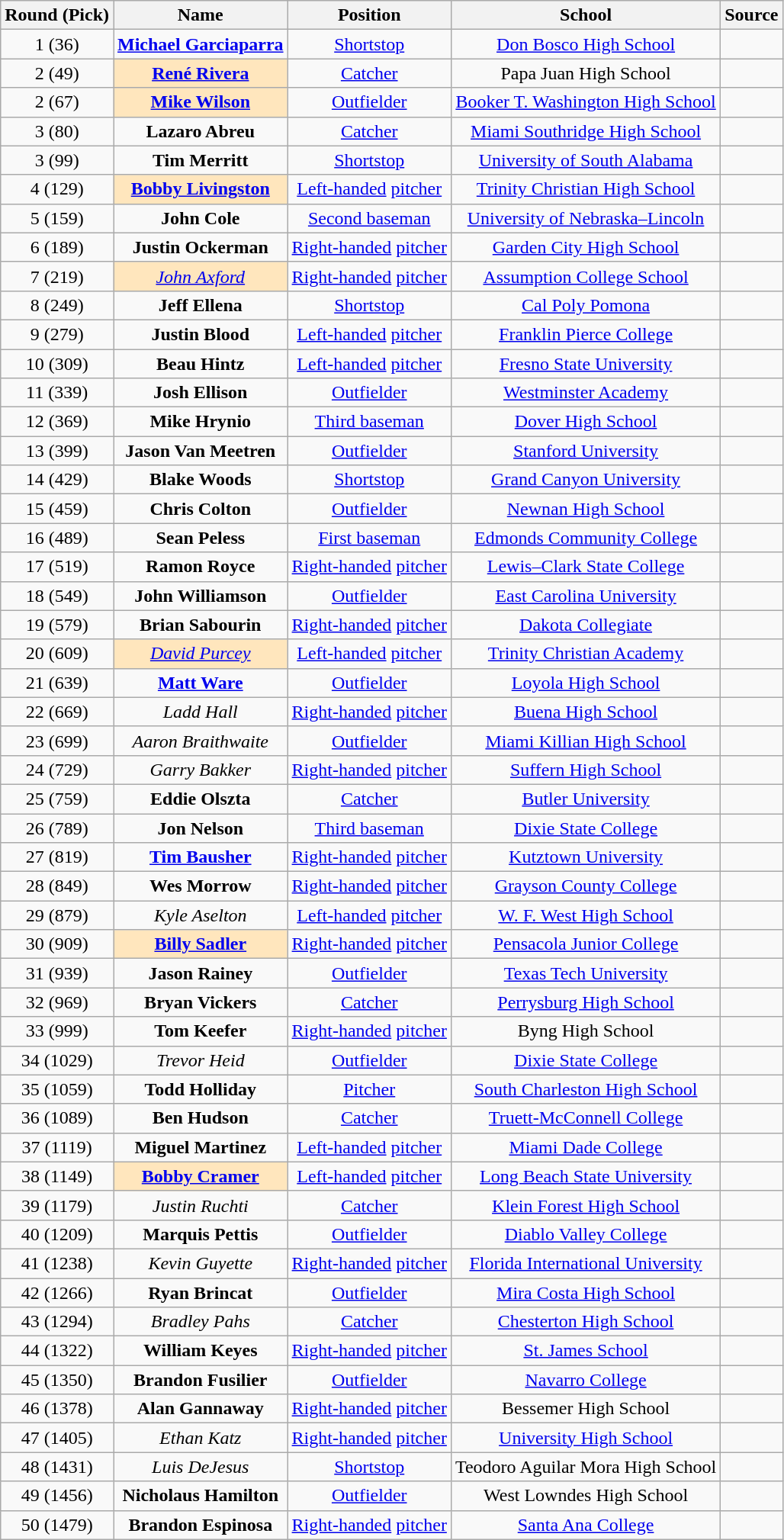<table class="wikitable" style="text-align:center;">
<tr>
<th>Round (Pick)</th>
<th>Name</th>
<th>Position</th>
<th>School</th>
<th>Source</th>
</tr>
<tr>
<td>1 (36)</td>
<td><strong><a href='#'>Michael Garciaparra</a></strong></td>
<td><a href='#'>Shortstop</a></td>
<td><a href='#'>Don Bosco High School</a></td>
<td></td>
</tr>
<tr>
<td>2 (49)</td>
<td style="background-color: #FFE6BD"><strong><a href='#'>René Rivera</a></strong></td>
<td><a href='#'>Catcher</a></td>
<td>Papa Juan High School</td>
<td></td>
</tr>
<tr>
<td>2 (67)</td>
<td style="background-color: #FFE6BD"><strong><a href='#'>Mike Wilson</a></strong></td>
<td><a href='#'>Outfielder</a></td>
<td><a href='#'>Booker T. Washington High School</a></td>
<td></td>
</tr>
<tr>
<td>3 (80)</td>
<td><strong>Lazaro Abreu</strong></td>
<td><a href='#'>Catcher</a></td>
<td><a href='#'>Miami Southridge High School</a></td>
<td></td>
</tr>
<tr>
<td>3 (99)</td>
<td><strong>Tim Merritt</strong></td>
<td><a href='#'>Shortstop</a></td>
<td><a href='#'>University of South Alabama</a></td>
<td></td>
</tr>
<tr>
<td>4 (129)</td>
<td style="background-color: #FFE6BD"><strong><a href='#'>Bobby Livingston</a></strong></td>
<td><a href='#'>Left-handed</a> <a href='#'>pitcher</a></td>
<td><a href='#'>Trinity Christian High School</a></td>
<td></td>
</tr>
<tr>
<td>5 (159)</td>
<td><strong>John Cole</strong></td>
<td><a href='#'>Second baseman</a></td>
<td><a href='#'>University of Nebraska–Lincoln</a></td>
<td></td>
</tr>
<tr>
<td>6 (189)</td>
<td><strong>Justin Ockerman</strong></td>
<td><a href='#'>Right-handed</a> <a href='#'>pitcher</a></td>
<td><a href='#'>Garden City High School</a></td>
<td></td>
</tr>
<tr>
<td>7 (219)</td>
<td style="background-color: #FFE6BD"><em><a href='#'>John Axford</a></em></td>
<td><a href='#'>Right-handed</a> <a href='#'>pitcher</a></td>
<td><a href='#'>Assumption College School</a></td>
<td></td>
</tr>
<tr>
<td>8 (249)</td>
<td><strong>Jeff Ellena</strong></td>
<td><a href='#'>Shortstop</a></td>
<td><a href='#'>Cal Poly Pomona</a></td>
<td></td>
</tr>
<tr>
<td>9 (279)</td>
<td><strong>Justin Blood</strong></td>
<td><a href='#'>Left-handed</a> <a href='#'>pitcher</a></td>
<td><a href='#'>Franklin Pierce College</a></td>
<td></td>
</tr>
<tr>
<td>10 (309)</td>
<td><strong>Beau Hintz</strong></td>
<td><a href='#'>Left-handed</a> <a href='#'>pitcher</a></td>
<td><a href='#'>Fresno State University</a></td>
<td></td>
</tr>
<tr>
<td>11 (339)</td>
<td><strong>Josh Ellison</strong></td>
<td><a href='#'>Outfielder</a></td>
<td><a href='#'>Westminster Academy</a></td>
<td></td>
</tr>
<tr>
<td>12 (369)</td>
<td><strong>Mike Hrynio</strong></td>
<td><a href='#'>Third baseman</a></td>
<td><a href='#'>Dover High School</a></td>
<td></td>
</tr>
<tr>
<td>13 (399)</td>
<td><strong>Jason Van Meetren</strong></td>
<td><a href='#'>Outfielder</a></td>
<td><a href='#'>Stanford University</a></td>
<td></td>
</tr>
<tr>
<td>14 (429)</td>
<td><strong>Blake Woods</strong></td>
<td><a href='#'>Shortstop</a></td>
<td><a href='#'>Grand Canyon University</a></td>
<td></td>
</tr>
<tr>
<td>15 (459)</td>
<td><strong>Chris Colton</strong></td>
<td><a href='#'>Outfielder</a></td>
<td><a href='#'>Newnan High School</a></td>
<td></td>
</tr>
<tr>
<td>16 (489)</td>
<td><strong>Sean Peless</strong></td>
<td><a href='#'>First baseman</a></td>
<td><a href='#'>Edmonds Community College</a></td>
<td></td>
</tr>
<tr>
<td>17 (519)</td>
<td><strong>Ramon Royce</strong></td>
<td><a href='#'>Right-handed</a> <a href='#'>pitcher</a></td>
<td><a href='#'>Lewis–Clark State College</a></td>
<td></td>
</tr>
<tr>
<td>18 (549)</td>
<td><strong>John Williamson</strong></td>
<td><a href='#'>Outfielder</a></td>
<td><a href='#'>East Carolina University</a></td>
<td></td>
</tr>
<tr>
<td>19 (579)</td>
<td><strong>Brian Sabourin</strong></td>
<td><a href='#'>Right-handed</a> <a href='#'>pitcher</a></td>
<td><a href='#'>Dakota Collegiate</a></td>
<td></td>
</tr>
<tr>
<td>20 (609)</td>
<td style="background-color: #FFE6BD"><em><a href='#'>David Purcey</a></em></td>
<td><a href='#'>Left-handed</a> <a href='#'>pitcher</a></td>
<td><a href='#'>Trinity Christian Academy</a></td>
<td></td>
</tr>
<tr>
<td>21 (639)</td>
<td><strong><a href='#'>Matt Ware</a></strong></td>
<td><a href='#'>Outfielder</a></td>
<td><a href='#'>Loyola High School</a></td>
<td></td>
</tr>
<tr>
<td>22 (669)</td>
<td><em>Ladd Hall</em></td>
<td><a href='#'>Right-handed</a> <a href='#'>pitcher</a></td>
<td><a href='#'>Buena High School</a></td>
<td></td>
</tr>
<tr>
<td>23 (699)</td>
<td><em>Aaron Braithwaite</em></td>
<td><a href='#'>Outfielder</a></td>
<td><a href='#'>Miami Killian High School</a></td>
<td></td>
</tr>
<tr>
<td>24 (729)</td>
<td><em>Garry Bakker</em></td>
<td><a href='#'>Right-handed</a> <a href='#'>pitcher</a></td>
<td><a href='#'>Suffern High School</a></td>
<td></td>
</tr>
<tr>
<td>25 (759)</td>
<td><strong>Eddie Olszta</strong></td>
<td><a href='#'>Catcher</a></td>
<td><a href='#'>Butler University</a></td>
<td></td>
</tr>
<tr>
<td>26 (789)</td>
<td><strong>Jon Nelson</strong></td>
<td><a href='#'>Third baseman</a></td>
<td><a href='#'>Dixie State College</a></td>
<td></td>
</tr>
<tr>
<td>27 (819)</td>
<td><strong><a href='#'>Tim Bausher</a></strong></td>
<td><a href='#'>Right-handed</a> <a href='#'>pitcher</a></td>
<td><a href='#'>Kutztown University</a></td>
<td></td>
</tr>
<tr>
<td>28 (849)</td>
<td><strong>Wes Morrow</strong></td>
<td><a href='#'>Right-handed</a> <a href='#'>pitcher</a></td>
<td><a href='#'>Grayson County College</a></td>
<td></td>
</tr>
<tr>
<td>29 (879)</td>
<td><em>Kyle Aselton</em></td>
<td><a href='#'>Left-handed</a> <a href='#'>pitcher</a></td>
<td><a href='#'>W. F. West High School</a></td>
<td></td>
</tr>
<tr>
<td>30 (909)</td>
<td style="background-color: #FFE6BD"><strong><a href='#'>Billy Sadler</a></strong></td>
<td><a href='#'>Right-handed</a> <a href='#'>pitcher</a></td>
<td><a href='#'>Pensacola Junior College</a></td>
<td></td>
</tr>
<tr>
<td>31 (939)</td>
<td><strong>Jason Rainey</strong></td>
<td><a href='#'>Outfielder</a></td>
<td><a href='#'>Texas Tech University</a></td>
<td></td>
</tr>
<tr>
<td>32 (969)</td>
<td><strong>Bryan Vickers</strong></td>
<td><a href='#'>Catcher</a></td>
<td><a href='#'>Perrysburg High School</a></td>
<td></td>
</tr>
<tr>
<td>33 (999)</td>
<td><strong>Tom Keefer</strong></td>
<td><a href='#'>Right-handed</a> <a href='#'>pitcher</a></td>
<td>Byng High School</td>
<td></td>
</tr>
<tr>
<td>34 (1029)</td>
<td><em>Trevor Heid</em></td>
<td><a href='#'>Outfielder</a></td>
<td><a href='#'>Dixie State College</a></td>
<td></td>
</tr>
<tr>
<td>35 (1059)</td>
<td><strong>Todd Holliday</strong></td>
<td><a href='#'>Pitcher</a></td>
<td><a href='#'>South Charleston High School</a></td>
<td></td>
</tr>
<tr>
<td>36 (1089)</td>
<td><strong>Ben Hudson</strong></td>
<td><a href='#'>Catcher</a></td>
<td><a href='#'>Truett-McConnell College</a></td>
<td></td>
</tr>
<tr>
<td>37 (1119)</td>
<td><strong>Miguel Martinez</strong></td>
<td><a href='#'>Left-handed</a> <a href='#'>pitcher</a></td>
<td><a href='#'>Miami Dade College</a></td>
<td></td>
</tr>
<tr>
<td>38 (1149)</td>
<td style="background-color: #FFE6BD"><strong><a href='#'>Bobby Cramer</a></strong></td>
<td><a href='#'>Left-handed</a> <a href='#'>pitcher</a></td>
<td><a href='#'>Long Beach State University</a></td>
<td></td>
</tr>
<tr>
<td>39 (1179)</td>
<td><em>Justin Ruchti</em></td>
<td><a href='#'>Catcher</a></td>
<td><a href='#'>Klein Forest High School</a></td>
<td></td>
</tr>
<tr>
<td>40 (1209)</td>
<td><strong>Marquis Pettis</strong></td>
<td><a href='#'>Outfielder</a></td>
<td><a href='#'>Diablo Valley College</a></td>
<td></td>
</tr>
<tr>
<td>41 (1238)</td>
<td><em>Kevin Guyette</em></td>
<td><a href='#'>Right-handed</a> <a href='#'>pitcher</a></td>
<td><a href='#'>Florida International University</a></td>
<td></td>
</tr>
<tr>
<td>42 (1266)</td>
<td><strong>Ryan Brincat</strong></td>
<td><a href='#'>Outfielder</a></td>
<td><a href='#'>Mira Costa High School</a></td>
<td></td>
</tr>
<tr>
<td>43 (1294)</td>
<td><em>Bradley Pahs</em></td>
<td><a href='#'>Catcher</a></td>
<td><a href='#'>Chesterton High School</a></td>
<td></td>
</tr>
<tr>
<td>44 (1322)</td>
<td><strong>William Keyes</strong></td>
<td><a href='#'>Right-handed</a> <a href='#'>pitcher</a></td>
<td><a href='#'>St. James School</a></td>
<td></td>
</tr>
<tr>
<td>45 (1350)</td>
<td><strong>Brandon Fusilier</strong></td>
<td><a href='#'>Outfielder</a></td>
<td><a href='#'>Navarro College</a></td>
<td></td>
</tr>
<tr>
<td>46 (1378)</td>
<td><strong>Alan Gannaway</strong></td>
<td><a href='#'>Right-handed</a> <a href='#'>pitcher</a></td>
<td>Bessemer High School</td>
<td></td>
</tr>
<tr>
<td>47 (1405)</td>
<td><em>Ethan Katz</em></td>
<td><a href='#'>Right-handed</a> <a href='#'>pitcher</a></td>
<td><a href='#'>University High School</a></td>
<td></td>
</tr>
<tr>
<td>48 (1431)</td>
<td><em>Luis DeJesus</em></td>
<td><a href='#'>Shortstop</a></td>
<td>Teodoro Aguilar Mora High School</td>
<td></td>
</tr>
<tr>
<td>49 (1456)</td>
<td><strong>Nicholaus Hamilton</strong></td>
<td><a href='#'>Outfielder</a></td>
<td>West Lowndes High School</td>
<td></td>
</tr>
<tr>
<td>50 (1479)</td>
<td><strong>Brandon Espinosa</strong></td>
<td><a href='#'>Right-handed</a> <a href='#'>pitcher</a></td>
<td><a href='#'>Santa Ana College</a></td>
<td></td>
</tr>
</table>
